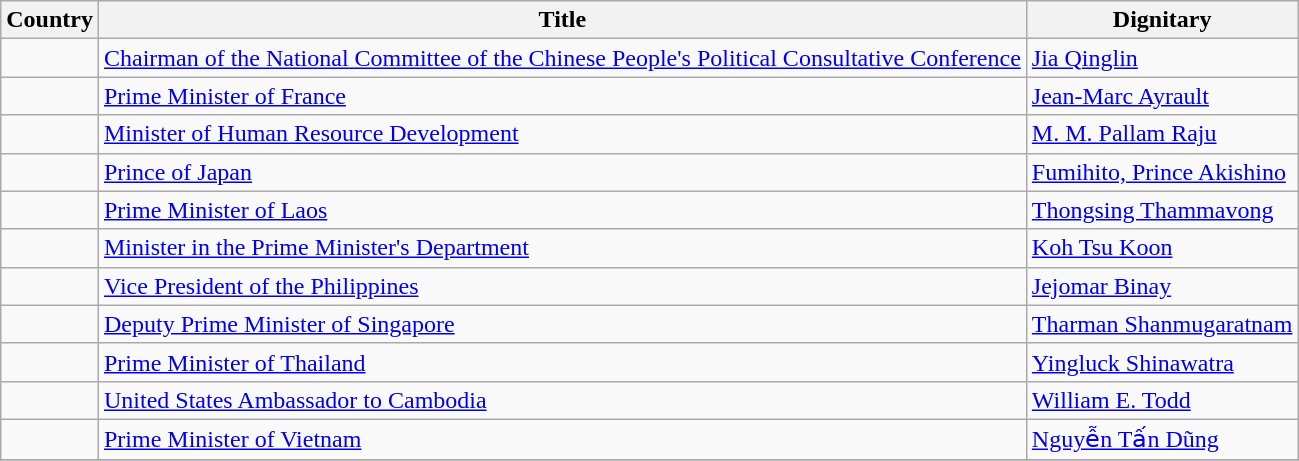<table class="wikitable sortable">
<tr>
<th>Country</th>
<th>Title</th>
<th>Dignitary</th>
</tr>
<tr>
<td></td>
<td><a href='#'>Chairman of the National Committee of the Chinese People's Political Consultative Conference</a></td>
<td><a href='#'>Jia Qinglin</a></td>
</tr>
<tr>
<td></td>
<td><a href='#'>Prime Minister of France</a></td>
<td><a href='#'>Jean-Marc Ayrault</a></td>
</tr>
<tr>
<td></td>
<td><a href='#'>Minister of Human Resource Development</a></td>
<td><a href='#'>M. M. Pallam Raju</a></td>
</tr>
<tr>
<td></td>
<td><a href='#'>Prince of Japan</a></td>
<td><a href='#'>Fumihito, Prince Akishino</a></td>
</tr>
<tr>
<td></td>
<td><a href='#'>Prime Minister of Laos</a></td>
<td><a href='#'>Thongsing Thammavong</a></td>
</tr>
<tr>
<td></td>
<td><a href='#'>Minister in the Prime Minister's Department</a></td>
<td><a href='#'>Koh Tsu Koon</a></td>
</tr>
<tr>
<td></td>
<td><a href='#'>Vice President of the Philippines</a></td>
<td><a href='#'>Jejomar Binay</a></td>
</tr>
<tr>
<td></td>
<td><a href='#'>Deputy Prime Minister of Singapore</a></td>
<td><a href='#'>Tharman Shanmugaratnam</a></td>
</tr>
<tr>
<td></td>
<td><a href='#'>Prime Minister of Thailand</a></td>
<td><a href='#'>Yingluck Shinawatra</a></td>
</tr>
<tr>
<td></td>
<td><a href='#'>United States Ambassador to Cambodia</a></td>
<td><a href='#'>William E. Todd</a></td>
</tr>
<tr>
<td></td>
<td><a href='#'>Prime Minister of Vietnam</a></td>
<td><a href='#'>Nguyễn Tấn Dũng</a></td>
</tr>
<tr>
</tr>
</table>
